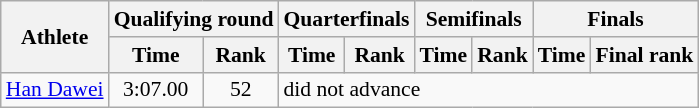<table class="wikitable" style="font-size:90%">
<tr>
<th rowspan="2">Athlete</th>
<th colspan="2">Qualifying round</th>
<th colspan="2">Quarterfinals</th>
<th colspan="2">Semifinals</th>
<th colspan="2">Finals</th>
</tr>
<tr>
<th>Time</th>
<th>Rank</th>
<th>Time</th>
<th>Rank</th>
<th>Time</th>
<th>Rank</th>
<th>Time</th>
<th>Final rank</th>
</tr>
<tr>
<td><a href='#'>Han Dawei</a></td>
<td align="center">3:07.00</td>
<td align="center">52</td>
<td colspan="6">did not advance</td>
</tr>
</table>
